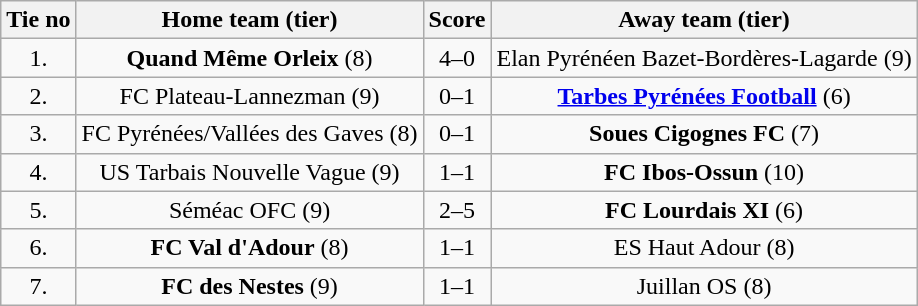<table class="wikitable" style="text-align: center">
<tr>
<th>Tie no</th>
<th>Home team (tier)</th>
<th>Score</th>
<th>Away team (tier)</th>
</tr>
<tr>
<td>1.</td>
<td><strong>Quand Même Orleix</strong> (8)</td>
<td>4–0</td>
<td>Elan Pyrénéen Bazet-Bordères-Lagarde (9)</td>
</tr>
<tr>
<td>2.</td>
<td>FC Plateau-Lannezman (9)</td>
<td>0–1</td>
<td><strong><a href='#'>Tarbes Pyrénées Football</a></strong> (6)</td>
</tr>
<tr>
<td>3.</td>
<td>FC Pyrénées/Vallées des Gaves (8)</td>
<td>0–1</td>
<td><strong>Soues Cigognes FC</strong> (7)</td>
</tr>
<tr>
<td>4.</td>
<td>US Tarbais Nouvelle Vague (9)</td>
<td>1–1 </td>
<td><strong>FC Ibos-Ossun</strong> (10)</td>
</tr>
<tr>
<td>5.</td>
<td>Séméac OFC (9)</td>
<td>2–5</td>
<td><strong>FC Lourdais XI</strong> (6)</td>
</tr>
<tr>
<td>6.</td>
<td><strong>FC Val d'Adour</strong> (8)</td>
<td>1–1 </td>
<td>ES Haut Adour (8)</td>
</tr>
<tr>
<td>7.</td>
<td><strong>FC des Nestes</strong> (9)</td>
<td>1–1 </td>
<td>Juillan OS (8)</td>
</tr>
</table>
